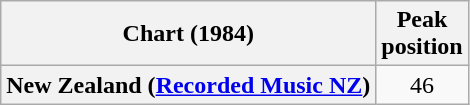<table class="wikitable plainrowheaders">
<tr>
<th>Chart (1984)</th>
<th>Peak<br>position</th>
</tr>
<tr>
<th scope="row">New Zealand (<a href='#'>Recorded Music NZ</a>)</th>
<td align="center">46</td>
</tr>
</table>
